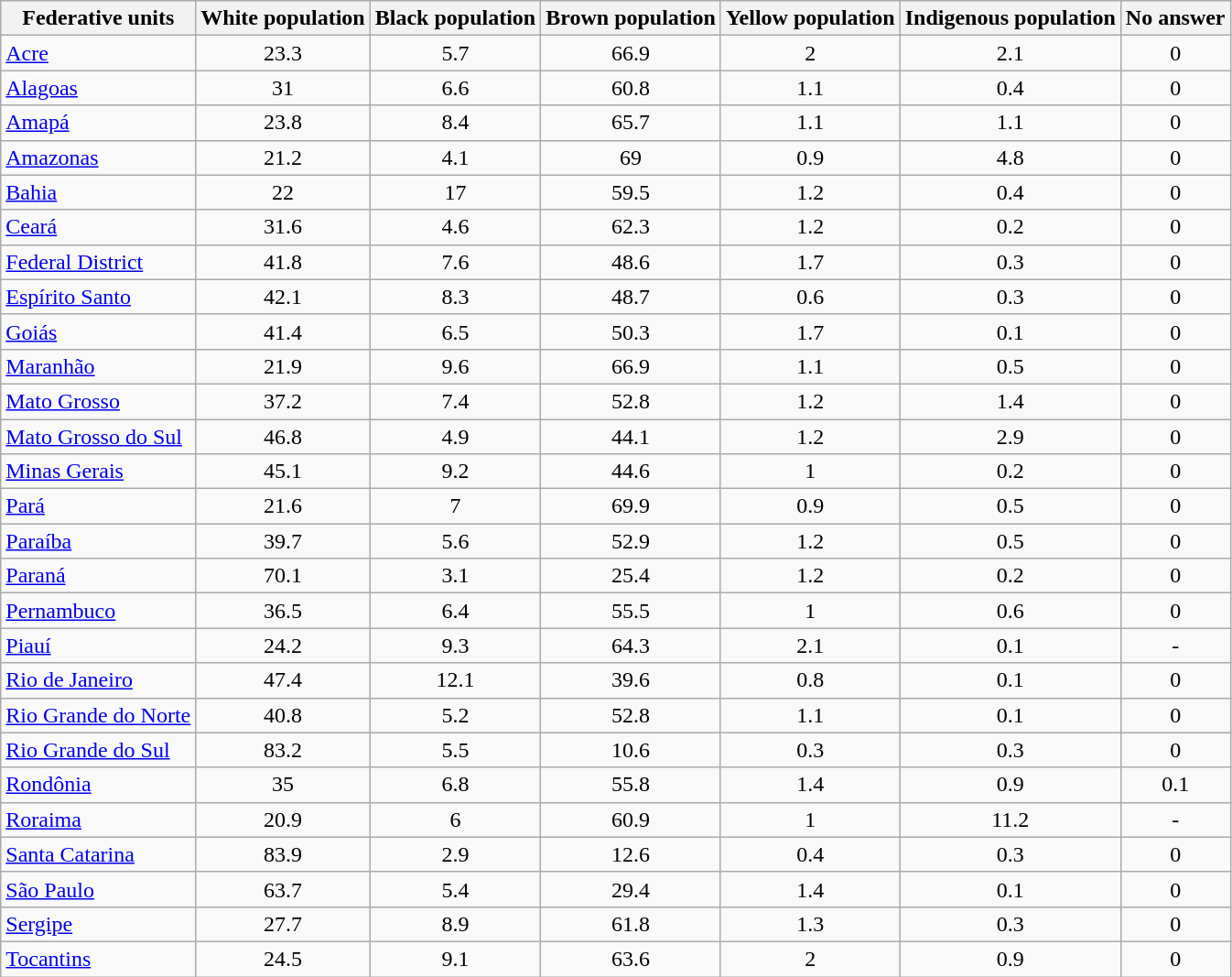<table class="wikitable sortable" style="text-align:center">
<tr>
<th>Federative units</th>
<th>White population</th>
<th>Black population</th>
<th>Brown population</th>
<th>Yellow population</th>
<th>Indigenous population</th>
<th>No answer</th>
</tr>
<tr>
<td align="left"><a href='#'>Acre</a></td>
<td>23.3</td>
<td>5.7</td>
<td>66.9</td>
<td>2</td>
<td>2.1</td>
<td>0</td>
</tr>
<tr>
<td align="left"><a href='#'>Alagoas</a></td>
<td>31</td>
<td>6.6</td>
<td>60.8</td>
<td>1.1</td>
<td>0.4</td>
<td>0</td>
</tr>
<tr>
<td align="left"><a href='#'>Amapá</a></td>
<td>23.8</td>
<td>8.4</td>
<td>65.7</td>
<td>1.1</td>
<td>1.1</td>
<td>0</td>
</tr>
<tr>
<td align="left"><a href='#'>Amazonas</a></td>
<td>21.2</td>
<td>4.1</td>
<td>69</td>
<td>0.9</td>
<td>4.8</td>
<td>0</td>
</tr>
<tr>
<td align="left"><a href='#'>Bahia</a></td>
<td>22</td>
<td>17</td>
<td>59.5</td>
<td>1.2</td>
<td>0.4</td>
<td>0</td>
</tr>
<tr>
<td align="left"><a href='#'>Ceará</a></td>
<td>31.6</td>
<td>4.6</td>
<td>62.3</td>
<td>1.2</td>
<td>0.2</td>
<td>0</td>
</tr>
<tr>
<td align="left"><a href='#'>Federal District</a></td>
<td>41.8</td>
<td>7.6</td>
<td>48.6</td>
<td>1.7</td>
<td>0.3</td>
<td>0</td>
</tr>
<tr>
<td align="left"><a href='#'>Espírito Santo</a></td>
<td>42.1</td>
<td>8.3</td>
<td>48.7</td>
<td>0.6</td>
<td>0.3</td>
<td>0</td>
</tr>
<tr>
<td align="left"><a href='#'>Goiás</a></td>
<td>41.4</td>
<td>6.5</td>
<td>50.3</td>
<td>1.7</td>
<td>0.1</td>
<td>0</td>
</tr>
<tr>
<td align="left"><a href='#'>Maranhão</a></td>
<td>21.9</td>
<td>9.6</td>
<td>66.9</td>
<td>1.1</td>
<td>0.5</td>
<td>0</td>
</tr>
<tr>
<td align="left"><a href='#'>Mato Grosso</a></td>
<td>37.2</td>
<td>7.4</td>
<td>52.8</td>
<td>1.2</td>
<td>1.4</td>
<td>0</td>
</tr>
<tr>
<td align="left"><a href='#'>Mato Grosso do Sul</a></td>
<td>46.8</td>
<td>4.9</td>
<td>44.1</td>
<td>1.2</td>
<td>2.9</td>
<td>0</td>
</tr>
<tr>
<td align="left"><a href='#'>Minas Gerais</a></td>
<td>45.1</td>
<td>9.2</td>
<td>44.6</td>
<td>1</td>
<td>0.2</td>
<td>0</td>
</tr>
<tr>
<td align="left"><a href='#'>Pará</a></td>
<td>21.6</td>
<td>7</td>
<td>69.9</td>
<td>0.9</td>
<td>0.5</td>
<td>0</td>
</tr>
<tr>
<td align="left"><a href='#'>Paraíba</a></td>
<td>39.7</td>
<td>5.6</td>
<td>52.9</td>
<td>1.2</td>
<td>0.5</td>
<td>0</td>
</tr>
<tr>
<td align="left"><a href='#'>Paraná</a></td>
<td>70.1</td>
<td>3.1</td>
<td>25.4</td>
<td>1.2</td>
<td>0.2</td>
<td>0</td>
</tr>
<tr>
<td align="left"><a href='#'>Pernambuco</a></td>
<td>36.5</td>
<td>6.4</td>
<td>55.5</td>
<td>1</td>
<td>0.6</td>
<td>0</td>
</tr>
<tr>
<td align="left"><a href='#'>Piauí</a></td>
<td>24.2</td>
<td>9.3</td>
<td>64.3</td>
<td>2.1</td>
<td>0.1</td>
<td>-</td>
</tr>
<tr>
<td align="left"><a href='#'>Rio de Janeiro</a></td>
<td>47.4</td>
<td>12.1</td>
<td>39.6</td>
<td>0.8</td>
<td>0.1</td>
<td>0</td>
</tr>
<tr>
<td align="left"><a href='#'>Rio Grande do Norte</a></td>
<td>40.8</td>
<td>5.2</td>
<td>52.8</td>
<td>1.1</td>
<td>0.1</td>
<td>0</td>
</tr>
<tr>
<td align="left"><a href='#'>Rio Grande do Sul</a></td>
<td>83.2</td>
<td>5.5</td>
<td>10.6</td>
<td>0.3</td>
<td>0.3</td>
<td>0</td>
</tr>
<tr>
<td align="left"><a href='#'>Rondônia</a></td>
<td>35</td>
<td>6.8</td>
<td>55.8</td>
<td>1.4</td>
<td>0.9</td>
<td>0.1</td>
</tr>
<tr>
<td align="left"><a href='#'>Roraima</a></td>
<td>20.9</td>
<td>6</td>
<td>60.9</td>
<td>1</td>
<td>11.2</td>
<td>-</td>
</tr>
<tr>
<td align="left"><a href='#'>Santa Catarina</a></td>
<td>83.9</td>
<td>2.9</td>
<td>12.6</td>
<td>0.4</td>
<td>0.3</td>
<td>0</td>
</tr>
<tr>
<td align="left"><a href='#'>São Paulo</a></td>
<td>63.7</td>
<td>5.4</td>
<td>29.4</td>
<td>1.4</td>
<td>0.1</td>
<td>0</td>
</tr>
<tr>
<td align="left"><a href='#'>Sergipe</a></td>
<td>27.7</td>
<td>8.9</td>
<td>61.8</td>
<td>1.3</td>
<td>0.3</td>
<td>0</td>
</tr>
<tr>
<td align="left"><a href='#'>Tocantins</a></td>
<td>24.5</td>
<td>9.1</td>
<td>63.6</td>
<td>2</td>
<td>0.9</td>
<td>0</td>
</tr>
</table>
